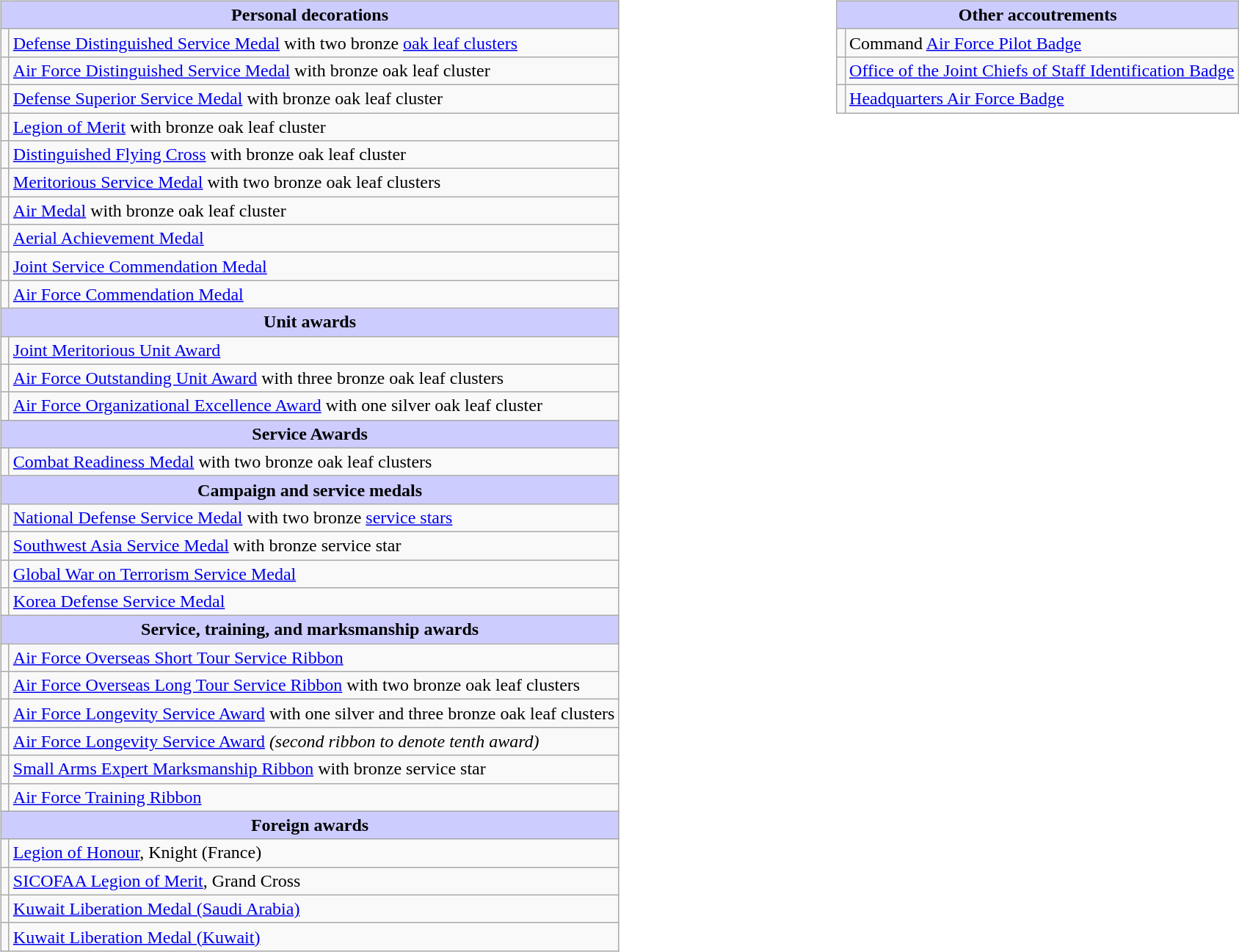<table style="width:100%;">
<tr>
<td valign="top"><br><table class="wikitable">
<tr style="background:#ccf; text-align:center;">
<td colspan=2><strong>Personal decorations</strong></td>
</tr>
<tr>
<td><span></span><span></span></td>
<td><a href='#'>Defense Distinguished Service Medal</a> with two bronze <a href='#'>oak leaf clusters</a></td>
</tr>
<tr>
<td></td>
<td><a href='#'>Air Force Distinguished Service Medal</a> with bronze oak leaf cluster</td>
</tr>
<tr>
<td></td>
<td><a href='#'>Defense Superior Service Medal</a> with bronze oak leaf cluster</td>
</tr>
<tr>
<td></td>
<td><a href='#'>Legion of Merit</a> with bronze oak leaf cluster</td>
</tr>
<tr>
<td></td>
<td><a href='#'>Distinguished Flying Cross</a> with bronze oak leaf cluster</td>
</tr>
<tr>
<td><span></span><span></span></td>
<td><a href='#'>Meritorious Service Medal</a> with two bronze oak leaf clusters</td>
</tr>
<tr>
<td></td>
<td><a href='#'>Air Medal</a> with bronze oak leaf cluster</td>
</tr>
<tr>
<td></td>
<td><a href='#'>Aerial Achievement Medal</a></td>
</tr>
<tr>
<td></td>
<td><a href='#'>Joint Service Commendation Medal</a></td>
</tr>
<tr>
<td></td>
<td><a href='#'>Air Force Commendation Medal</a></td>
</tr>
<tr style="background:#ccf; text-align:center;">
<td colspan=2><strong>Unit awards</strong></td>
</tr>
<tr>
<td></td>
<td><a href='#'>Joint Meritorious Unit Award</a></td>
</tr>
<tr>
<td><span></span><span></span><span></span></td>
<td><a href='#'>Air Force Outstanding Unit Award</a> with three bronze oak leaf clusters</td>
</tr>
<tr>
<td></td>
<td><a href='#'>Air Force Organizational Excellence Award</a> with one silver oak leaf cluster</td>
</tr>
<tr style="background:#ccf; text-align:center;">
<td colspan=2><strong>Service Awards</strong></td>
</tr>
<tr>
<td><span></span><span></span></td>
<td><a href='#'>Combat Readiness Medal</a> with two bronze oak leaf clusters</td>
</tr>
<tr style="background:#ccf; text-align:center;">
<td colspan=2><strong>Campaign and service medals</strong></td>
</tr>
<tr>
<td><span></span><span></span></td>
<td><a href='#'>National Defense Service Medal</a> with two bronze <a href='#'>service stars</a></td>
</tr>
<tr>
<td></td>
<td><a href='#'>Southwest Asia Service Medal</a> with bronze service star</td>
</tr>
<tr>
<td></td>
<td><a href='#'>Global War on Terrorism Service Medal</a></td>
</tr>
<tr>
<td></td>
<td><a href='#'>Korea Defense Service Medal</a></td>
</tr>
<tr style="background:#ccf; text-align:center;">
<td colspan=2><strong>Service, training, and marksmanship awards</strong></td>
</tr>
<tr>
<td></td>
<td><a href='#'>Air Force Overseas Short Tour Service Ribbon</a></td>
</tr>
<tr>
<td><span></span><span></span></td>
<td><a href='#'>Air Force Overseas Long Tour Service Ribbon</a> with two bronze oak leaf clusters</td>
</tr>
<tr>
<td><span></span><span></span><span></span><span></span></td>
<td><a href='#'>Air Force Longevity Service Award</a> with one silver and three bronze oak leaf clusters</td>
</tr>
<tr>
<td></td>
<td><a href='#'>Air Force Longevity Service Award</a> <em>(second ribbon to denote tenth award)</em></td>
</tr>
<tr>
<td></td>
<td><a href='#'>Small Arms Expert Marksmanship Ribbon</a> with bronze service star</td>
</tr>
<tr>
<td></td>
<td><a href='#'>Air Force Training Ribbon</a></td>
</tr>
<tr style="background:#ccf; text-align:center;">
<td colspan=2><strong>Foreign awards</strong></td>
</tr>
<tr>
<td></td>
<td><a href='#'>Legion of Honour</a>, Knight (France)</td>
</tr>
<tr>
<td></td>
<td><a href='#'>SICOFAA Legion of Merit</a>, Grand Cross</td>
</tr>
<tr>
<td></td>
<td><a href='#'>Kuwait Liberation Medal (Saudi Arabia)</a></td>
</tr>
<tr>
<td></td>
<td><a href='#'>Kuwait Liberation Medal (Kuwait)</a></td>
</tr>
</table>
</td>
<td valign="top"><br><table class="wikitable">
<tr style="background:#ccf; text-align:center;">
<td colspan=2><strong>Other accoutrements</strong></td>
</tr>
<tr>
<td align=center></td>
<td>Command <a href='#'>Air Force Pilot Badge</a></td>
</tr>
<tr>
<td align=center></td>
<td><a href='#'>Office of the Joint Chiefs of Staff Identification Badge</a></td>
</tr>
<tr>
<td align=center></td>
<td><a href='#'>Headquarters Air Force Badge</a></td>
</tr>
</table>
</td>
</tr>
</table>
